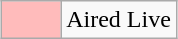<table class="wikitable" style="margin: 0 auto">
<tr>
<td style="background:#FBB; width:2em"></td>
<td>Aired Live</td>
</tr>
</table>
